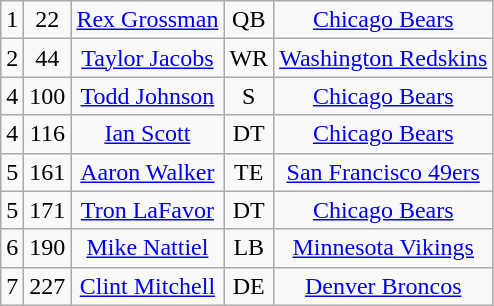<table class="wikitable" style="text-align:center">
<tr>
<td>1</td>
<td>22</td>
<td><a href='#'>Rex Grossman</a></td>
<td>QB</td>
<td><a href='#'>Chicago Bears</a></td>
</tr>
<tr>
<td>2</td>
<td>44</td>
<td><a href='#'>Taylor Jacobs</a></td>
<td>WR</td>
<td><a href='#'>Washington Redskins</a></td>
</tr>
<tr>
<td>4</td>
<td>100</td>
<td><a href='#'>Todd Johnson</a></td>
<td>S</td>
<td><a href='#'>Chicago Bears</a></td>
</tr>
<tr>
<td>4</td>
<td>116</td>
<td><a href='#'>Ian Scott</a></td>
<td>DT</td>
<td><a href='#'>Chicago Bears</a></td>
</tr>
<tr>
<td>5</td>
<td>161</td>
<td><a href='#'>Aaron Walker</a></td>
<td>TE</td>
<td><a href='#'>San Francisco 49ers</a></td>
</tr>
<tr>
<td>5</td>
<td>171</td>
<td><a href='#'>Tron LaFavor</a></td>
<td>DT</td>
<td><a href='#'>Chicago Bears</a></td>
</tr>
<tr>
<td>6</td>
<td>190</td>
<td><a href='#'>Mike Nattiel</a></td>
<td>LB</td>
<td><a href='#'>Minnesota Vikings</a></td>
</tr>
<tr>
<td>7</td>
<td>227</td>
<td><a href='#'>Clint Mitchell</a></td>
<td>DE</td>
<td><a href='#'>Denver Broncos</a></td>
</tr>
</table>
